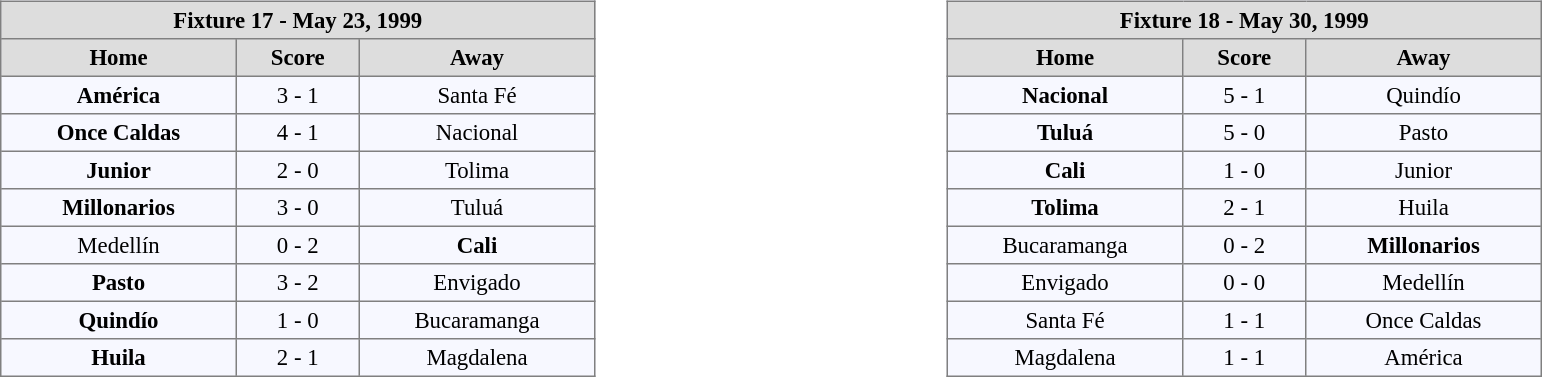<table width=100%>
<tr>
<td valign=top width=50% align=left><br><table align=center bgcolor="#f7f8ff" cellpadding="3" cellspacing="0" border="1" style="font-size: 95%; border: gray solid 1px; border-collapse: collapse;">
<tr align=center bgcolor=#DDDDDD style="color:black;">
<th colspan=3 align=center>Fixture 17 - May 23, 1999</th>
</tr>
<tr align=center bgcolor=#DDDDDD style="color:black;">
<th width="150">Home</th>
<th width="75">Score</th>
<th width="150">Away</th>
</tr>
<tr align=center>
<td><strong>América </strong></td>
<td>3 - 1</td>
<td>Santa Fé</td>
</tr>
<tr align=center>
<td><strong>Once Caldas</strong></td>
<td>4 - 1</td>
<td>Nacional</td>
</tr>
<tr align=center>
<td><strong>Junior</strong></td>
<td>2 - 0</td>
<td>Tolima</td>
</tr>
<tr align=center>
<td><strong>Millonarios</strong></td>
<td>3 - 0</td>
<td>Tuluá</td>
</tr>
<tr align=center>
<td>Medellín</td>
<td>0 - 2</td>
<td><strong>Cali</strong></td>
</tr>
<tr align=center>
<td><strong>Pasto</strong></td>
<td>3 - 2</td>
<td>Envigado</td>
</tr>
<tr align=center>
<td><strong>Quindío </strong></td>
<td>1 - 0</td>
<td>Bucaramanga</td>
</tr>
<tr align=center>
<td><strong>Huila</strong></td>
<td>2 - 1</td>
<td>Magdalena</td>
</tr>
</table>
</td>
<td valign=top width=50% align=left><br><table align=center bgcolor="#f7f8ff" cellpadding="3" cellspacing="0" border="1" style="font-size: 95%; border: gray solid 1px; border-collapse: collapse;">
<tr align=center bgcolor=#DDDDDD style="color:black;">
<th colspan=3 align=center>Fixture 18 - May 30, 1999</th>
</tr>
<tr align=center bgcolor=#DDDDDD style="color:black;">
<th width="150">Home</th>
<th width="75">Score</th>
<th width="150">Away</th>
</tr>
<tr align=center>
<td><strong>Nacional</strong></td>
<td>5 - 1</td>
<td>Quindío</td>
</tr>
<tr align=center>
<td><strong>Tuluá</strong></td>
<td>5 - 0</td>
<td>Pasto</td>
</tr>
<tr align=center>
<td><strong>Cali </strong></td>
<td>1 - 0</td>
<td>Junior</td>
</tr>
<tr align=center>
<td><strong>Tolima</strong></td>
<td>2 - 1</td>
<td>Huila</td>
</tr>
<tr align=center>
<td>Bucaramanga</td>
<td>0 - 2</td>
<td><strong>Millonarios</strong></td>
</tr>
<tr align=center>
<td>Envigado</td>
<td>0 - 0</td>
<td>Medellín</td>
</tr>
<tr align=center>
<td>Santa Fé</td>
<td>1 - 1</td>
<td>Once Caldas</td>
</tr>
<tr align=center>
<td>Magdalena</td>
<td>1 - 1</td>
<td>América</td>
</tr>
</table>
</td>
</tr>
</table>
